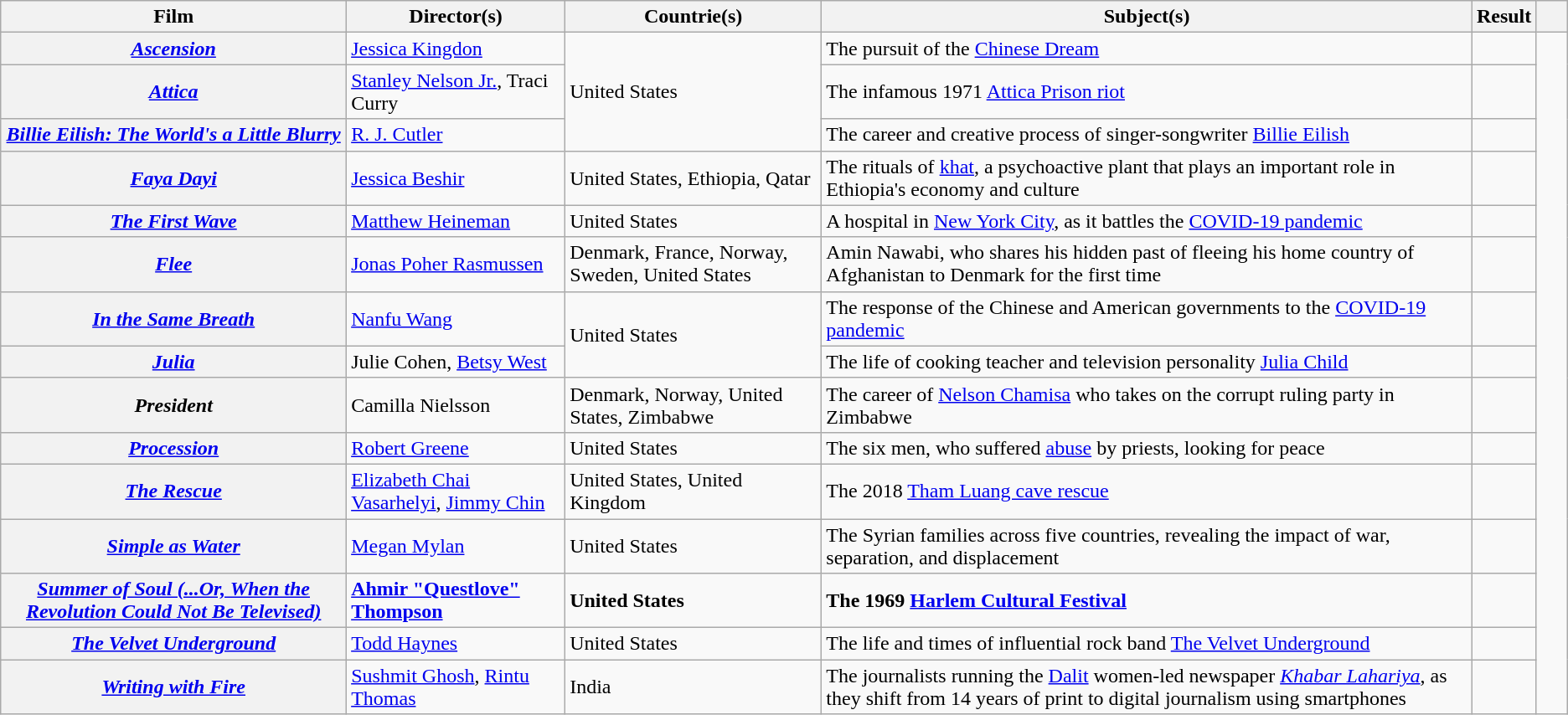<table class="wikitable sortable plainrowheaders">
<tr>
<th scope="col">Film</th>
<th scope="col">Director(s)</th>
<th scope="col">Countrie(s)</th>
<th scope="col">Subject(s)</th>
<th scope="col">Result</th>
<th scope="col" style="width:2%;"></th>
</tr>
<tr>
<th scope="row"><em><a href='#'>Ascension</a></em></th>
<td><a href='#'>Jessica Kingdon</a></td>
<td rowspan="3">United States</td>
<td>The pursuit of the <a href='#'>Chinese Dream</a></td>
<td></td>
<td align="center" rowspan="15"></td>
</tr>
<tr>
<th scope="row"><em><a href='#'>Attica</a></em></th>
<td><a href='#'>Stanley Nelson Jr.</a>, Traci Curry</td>
<td>The infamous 1971 <a href='#'>Attica Prison riot</a></td>
<td></td>
</tr>
<tr>
<th scope="row"><em><a href='#'>Billie Eilish: The World's a Little Blurry</a></em></th>
<td><a href='#'>R. J. Cutler</a></td>
<td>The career and creative process of singer-songwriter <a href='#'>Billie Eilish</a></td>
<td></td>
</tr>
<tr>
<th scope="row"><em><a href='#'>Faya Dayi</a></em></th>
<td><a href='#'>Jessica Beshir</a></td>
<td>United States, Ethiopia, Qatar</td>
<td>The rituals of <a href='#'>khat</a>, a psychoactive plant that plays an important role in Ethiopia's economy and culture</td>
<td></td>
</tr>
<tr>
<th scope="row"><em><a href='#'>The First Wave</a></em></th>
<td><a href='#'>Matthew Heineman</a></td>
<td>United States</td>
<td>A hospital in <a href='#'>New York City</a>, as it battles the <a href='#'>COVID-19 pandemic</a></td>
<td></td>
</tr>
<tr>
<th scope="row"><em><a href='#'>Flee</a></em></th>
<td><a href='#'>Jonas Poher Rasmussen</a></td>
<td>Denmark, France, Norway, Sweden, United States</td>
<td>Amin Nawabi, who shares his hidden past of fleeing his home country of Afghanistan to Denmark for the first time</td>
<td></td>
</tr>
<tr>
<th scope="row"><em><a href='#'>In the Same Breath</a></em></th>
<td><a href='#'>Nanfu Wang</a></td>
<td rowspan="2">United States</td>
<td>The response of the Chinese and American governments to the <a href='#'>COVID-19 pandemic</a></td>
<td></td>
</tr>
<tr>
<th scope="row"><em><a href='#'>Julia</a></em></th>
<td>Julie Cohen, <a href='#'>Betsy West</a></td>
<td>The life of cooking teacher and television personality <a href='#'>Julia Child</a></td>
<td></td>
</tr>
<tr>
<th scope="row"><em>President</em></th>
<td>Camilla Nielsson</td>
<td>Denmark, Norway, United States, Zimbabwe</td>
<td>The career of <a href='#'>Nelson Chamisa</a> who takes on the corrupt ruling party in Zimbabwe</td>
<td></td>
</tr>
<tr>
<th scope="row"><em><a href='#'>Procession</a></em></th>
<td><a href='#'>Robert Greene</a></td>
<td>United States</td>
<td>The six men, who suffered <a href='#'>abuse</a> by priests, looking for peace</td>
<td></td>
</tr>
<tr>
<th scope="row"><em><a href='#'>The Rescue</a></em></th>
<td><a href='#'>Elizabeth Chai Vasarhelyi</a>, <a href='#'>Jimmy Chin</a></td>
<td>United States, United Kingdom</td>
<td>The 2018 <a href='#'>Tham Luang cave rescue</a></td>
<td></td>
</tr>
<tr>
<th scope="row"><em><a href='#'>Simple as Water</a></em></th>
<td><a href='#'>Megan Mylan</a></td>
<td>United States</td>
<td>The Syrian families across five countries, revealing the impact of war, separation, and displacement</td>
<td></td>
</tr>
<tr>
<th scope="row"><strong><em><a href='#'>Summer of Soul (...Or, When the Revolution Could Not Be Televised)</a></em></strong></th>
<td><strong><a href='#'>Ahmir "Questlove" Thompson</a></strong></td>
<td><strong>United States</strong></td>
<td><strong>The 1969 <a href='#'>Harlem Cultural Festival</a></strong></td>
<td></td>
</tr>
<tr>
<th scope="row"><em><a href='#'>The Velvet Underground</a></em></th>
<td><a href='#'>Todd Haynes</a></td>
<td>United States</td>
<td>The life and times of influential rock band <a href='#'>The Velvet Underground</a></td>
<td></td>
</tr>
<tr>
<th scope="row"><em><a href='#'>Writing with Fire</a></em></th>
<td><a href='#'>Sushmit Ghosh</a>, <a href='#'>Rintu Thomas</a></td>
<td>India</td>
<td>The journalists running the <a href='#'>Dalit</a> women-led newspaper <em><a href='#'>Khabar Lahariya</a></em>, as they shift from 14 years of print to digital journalism using smartphones</td>
<td></td>
</tr>
</table>
